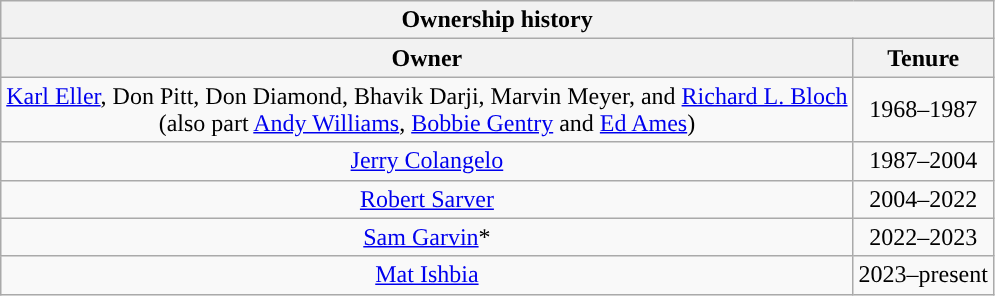<table class="wikitable" style="text-align:center">
<tr>
<th colspan="2">Ownership history</th>
</tr>
<tr>
<th>Owner</th>
<th>Tenure</th>
</tr>
<tr>
<td><a href='#'>Karl Eller</a>, Don Pitt, Don Diamond, Bhavik Darji, Marvin Meyer, and <a href='#'>Richard L. Bloch</a><br>(also part <a href='#'>Andy Williams</a>, <a href='#'>Bobbie Gentry</a> and <a href='#'>Ed Ames</a>)</td>
<td>1968–1987</td>
</tr>
<tr>
<td><a href='#'>Jerry Colangelo</a></td>
<td>1987–2004</td>
</tr>
<tr>
<td><a href='#'>Robert Sarver</a></td>
<td>2004–2022</td>
</tr>
<tr>
<td><a href='#'>Sam Garvin</a>*</td>
<td>2022–2023</td>
</tr>
<tr>
<td><a href='#'>Mat Ishbia</a></td>
<td>2023–present</td>
</tr>
</table>
